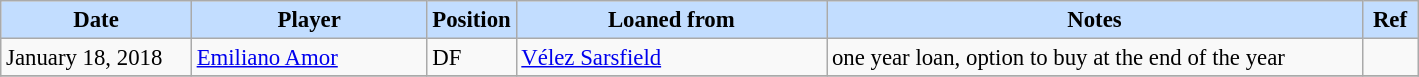<table class="wikitable" style="text-align:left; font-size:95%;">
<tr>
<th style="background:#c2ddff; width:120px;">Date</th>
<th style="background:#c2ddff; width:150px;">Player</th>
<th style="background:#c2ddff; width:50px;">Position</th>
<th style="background:#c2ddff; width:200px;">Loaned from</th>
<th style="background:#c2ddff; width:350px;">Notes</th>
<th style="background:#c2ddff; width:30px;">Ref</th>
</tr>
<tr>
<td>January 18, 2018</td>
<td> <a href='#'>Emiliano Amor</a></td>
<td>DF</td>
<td><a href='#'>Vélez Sarsfield</a></td>
<td>one year loan, option to buy at the end of the year</td>
<td></td>
</tr>
<tr>
</tr>
</table>
